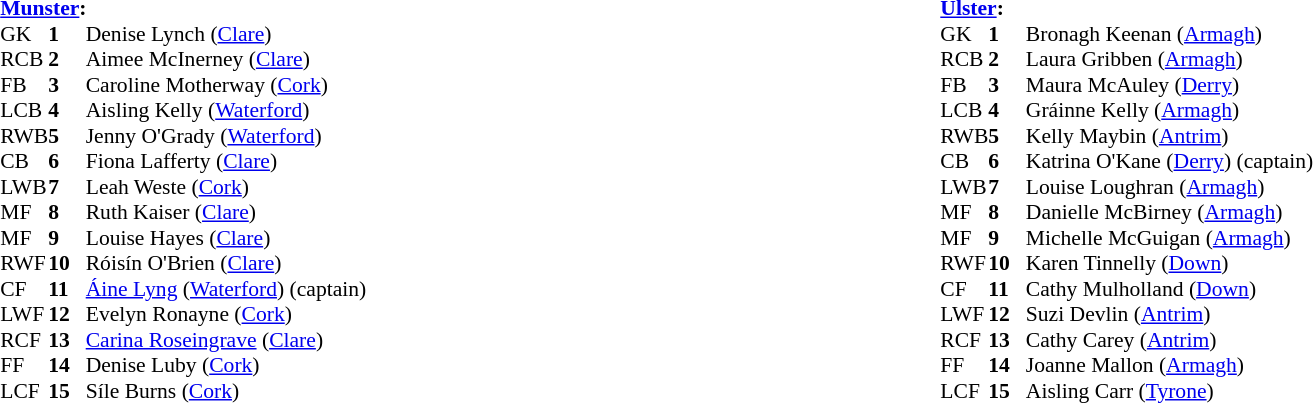<table width="100%">
<tr>
<td valign="top"></td>
<td valign="top" width="50%"><br><table style="font-size: 90%" cellspacing="0" cellpadding="0" align=center>
<tr>
<td colspan="4"><strong><a href='#'>Munster</a>:</strong></td>
</tr>
<tr>
<th width="25"></th>
<th width="25"></th>
</tr>
<tr>
<td>GK</td>
<td><strong>1</strong></td>
<td>Denise Lynch (<a href='#'>Clare</a>)</td>
</tr>
<tr>
<td>RCB</td>
<td><strong>2</strong></td>
<td>Aimee McInerney (<a href='#'>Clare</a>)</td>
</tr>
<tr>
<td>FB</td>
<td><strong>3</strong></td>
<td>Caroline Motherway (<a href='#'>Cork</a>)</td>
</tr>
<tr>
<td>LCB</td>
<td><strong>4</strong></td>
<td>Aisling Kelly (<a href='#'>Waterford</a>)</td>
</tr>
<tr>
<td>RWB</td>
<td><strong>5</strong></td>
<td>Jenny O'Grady (<a href='#'>Waterford</a>)</td>
</tr>
<tr>
<td>CB</td>
<td><strong>6</strong></td>
<td>Fiona Lafferty (<a href='#'>Clare</a>)</td>
</tr>
<tr>
<td>LWB</td>
<td><strong>7</strong></td>
<td>Leah Weste (<a href='#'>Cork</a>)</td>
</tr>
<tr>
<td>MF</td>
<td><strong>8</strong></td>
<td>Ruth Kaiser (<a href='#'>Clare</a>)</td>
</tr>
<tr>
<td>MF</td>
<td><strong>9</strong></td>
<td>Louise Hayes (<a href='#'>Clare</a>)</td>
</tr>
<tr>
<td>RWF</td>
<td><strong>10</strong></td>
<td>Róisín O'Brien (<a href='#'>Clare</a>)</td>
</tr>
<tr>
<td>CF</td>
<td><strong>11</strong></td>
<td><a href='#'>Áine Lyng</a> (<a href='#'>Waterford</a>) (captain)</td>
</tr>
<tr>
<td>LWF</td>
<td><strong>12</strong></td>
<td>Evelyn Ronayne (<a href='#'>Cork</a>)</td>
</tr>
<tr>
<td>RCF</td>
<td><strong>13</strong></td>
<td><a href='#'>Carina Roseingrave</a> (<a href='#'>Clare</a>)</td>
</tr>
<tr>
<td>FF</td>
<td><strong>14</strong></td>
<td>Denise Luby (<a href='#'>Cork</a>)</td>
</tr>
<tr>
<td>LCF</td>
<td><strong>15</strong></td>
<td>Síle Burns (<a href='#'>Cork</a>)</td>
</tr>
<tr>
</tr>
</table>
</td>
<td valign="top" width="50%"><br><table style="font-size: 90%" cellspacing="0" cellpadding="0" align=center>
<tr>
<td colspan="4"><strong><a href='#'>Ulster</a>:</strong></td>
</tr>
<tr>
<th width="25"></th>
<th width="25"></th>
</tr>
<tr>
<td>GK</td>
<td><strong>1</strong></td>
<td>Bronagh Keenan (<a href='#'>Armagh</a>)</td>
</tr>
<tr>
<td>RCB</td>
<td><strong>2</strong></td>
<td>Laura Gribben (<a href='#'>Armagh</a>)</td>
</tr>
<tr>
<td>FB</td>
<td><strong>3</strong></td>
<td>Maura McAuley (<a href='#'>Derry</a>)</td>
</tr>
<tr>
<td>LCB</td>
<td><strong>4</strong></td>
<td>Gráinne Kelly (<a href='#'>Armagh</a>)</td>
</tr>
<tr>
<td>RWB</td>
<td><strong>5</strong></td>
<td>Kelly Maybin (<a href='#'>Antrim</a>)</td>
</tr>
<tr>
<td>CB</td>
<td><strong>6</strong></td>
<td>Katrina O'Kane (<a href='#'>Derry</a>) (captain)</td>
</tr>
<tr>
<td>LWB</td>
<td><strong>7</strong></td>
<td>Louise Loughran (<a href='#'>Armagh</a>)</td>
</tr>
<tr>
<td>MF</td>
<td><strong>8</strong></td>
<td>Danielle McBirney (<a href='#'>Armagh</a>)</td>
</tr>
<tr>
<td>MF</td>
<td><strong>9</strong></td>
<td>Michelle McGuigan (<a href='#'>Armagh</a>)</td>
</tr>
<tr>
<td>RWF</td>
<td><strong>10</strong></td>
<td>Karen Tinnelly (<a href='#'>Down</a>)</td>
</tr>
<tr>
<td>CF</td>
<td><strong>11</strong></td>
<td>Cathy Mulholland (<a href='#'>Down</a>)</td>
</tr>
<tr>
<td>LWF</td>
<td><strong>12</strong></td>
<td>Suzi Devlin (<a href='#'>Antrim</a>)</td>
</tr>
<tr>
<td>RCF</td>
<td><strong>13</strong></td>
<td>Cathy Carey (<a href='#'>Antrim</a>)</td>
</tr>
<tr>
<td>FF</td>
<td><strong>14</strong></td>
<td>Joanne Mallon (<a href='#'>Armagh</a>)</td>
</tr>
<tr>
<td>LCF</td>
<td><strong>15</strong></td>
<td>Aisling Carr (<a href='#'>Tyrone</a>)</td>
</tr>
<tr>
</tr>
</table>
</td>
</tr>
</table>
